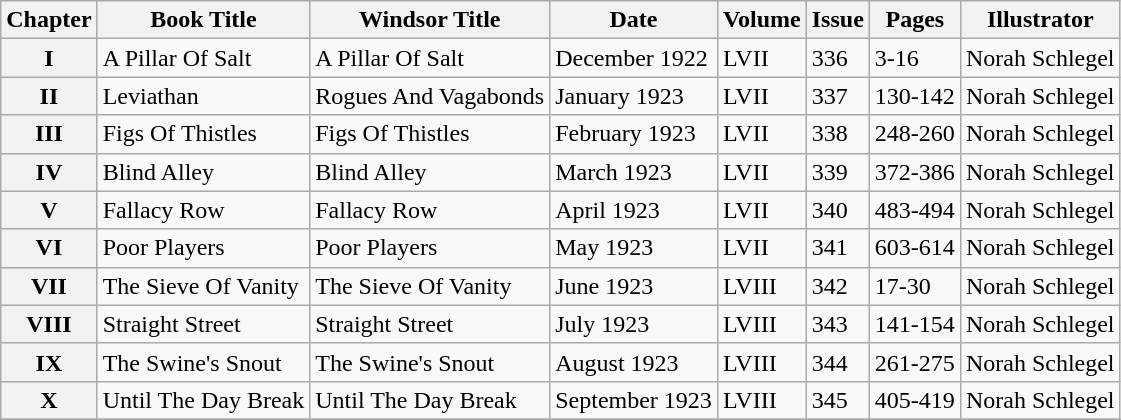<table class="wikitable plainrowheaders sortable" style="margin-right: 0;">
<tr>
<th scope="col">Chapter</th>
<th scope="col">Book Title</th>
<th scope="col">Windsor Title</th>
<th scope="col">Date</th>
<th scope="col">Volume</th>
<th scope="col">Issue</th>
<th scope="col">Pages</th>
<th scope="col">Illustrator</th>
</tr>
<tr>
<th scope="row">I</th>
<td>A Pillar Of Salt</td>
<td>A Pillar Of Salt</td>
<td>December 1922</td>
<td>LVII</td>
<td>336</td>
<td>3-16</td>
<td>Norah Schlegel</td>
</tr>
<tr>
<th scope="row">II</th>
<td>Leviathan</td>
<td>Rogues And Vagabonds</td>
<td>January 1923</td>
<td>LVII</td>
<td>337</td>
<td>130-142</td>
<td>Norah Schlegel</td>
</tr>
<tr>
<th scope="row">III</th>
<td>Figs Of Thistles</td>
<td>Figs Of Thistles</td>
<td>February 1923</td>
<td>LVII</td>
<td>338</td>
<td>248-260</td>
<td>Norah Schlegel</td>
</tr>
<tr>
<th scope="row">IV</th>
<td>Blind Alley</td>
<td>Blind Alley</td>
<td>March 1923</td>
<td>LVII</td>
<td>339</td>
<td>372-386</td>
<td>Norah Schlegel</td>
</tr>
<tr>
<th scope="row">V</th>
<td>Fallacy Row</td>
<td>Fallacy Row</td>
<td>April 1923</td>
<td>LVII</td>
<td>340</td>
<td>483-494</td>
<td>Norah Schlegel</td>
</tr>
<tr>
<th scope="row">VI</th>
<td>Poor Players</td>
<td>Poor Players</td>
<td>May 1923</td>
<td>LVII</td>
<td>341</td>
<td>603-614</td>
<td>Norah Schlegel</td>
</tr>
<tr>
<th scope="row">VII</th>
<td>The Sieve Of Vanity</td>
<td>The Sieve Of Vanity</td>
<td>June 1923</td>
<td>LVIII</td>
<td>342</td>
<td>17-30</td>
<td>Norah Schlegel</td>
</tr>
<tr>
<th scope="row">VIII</th>
<td>Straight Street</td>
<td>Straight Street</td>
<td>July 1923</td>
<td>LVIII</td>
<td>343</td>
<td>141-154</td>
<td>Norah Schlegel</td>
</tr>
<tr>
<th scope="row">IX</th>
<td>The Swine's Snout</td>
<td>The Swine's Snout</td>
<td>August 1923</td>
<td>LVIII</td>
<td>344</td>
<td>261-275</td>
<td>Norah Schlegel</td>
</tr>
<tr>
<th scope="row">X</th>
<td>Until The Day Break</td>
<td>Until The Day Break</td>
<td>September 1923</td>
<td>LVIII</td>
<td>345</td>
<td>405-419</td>
<td>Norah Schlegel</td>
</tr>
<tr>
</tr>
</table>
